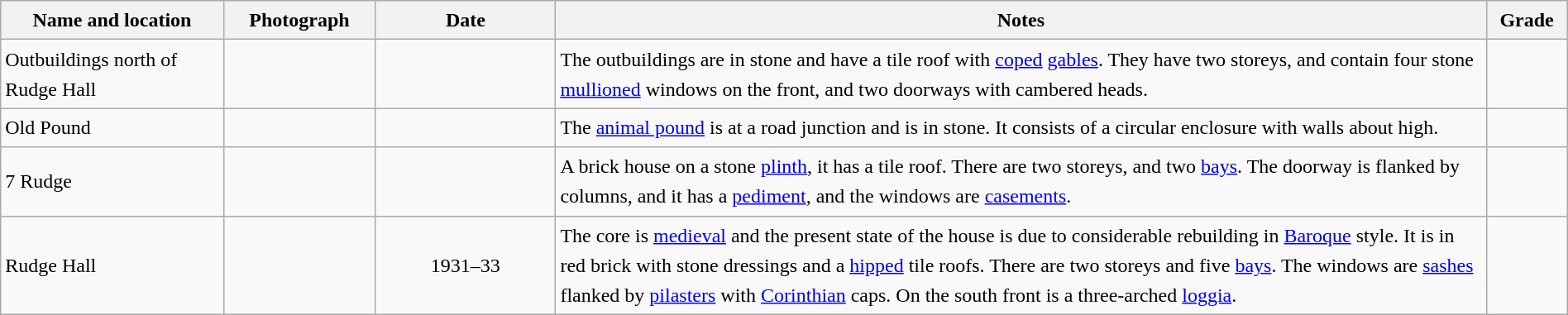<table class="wikitable sortable plainrowheaders" style="width:100%; border:0; text-align:left; line-height:150%;">
<tr>
<th scope="col"  style="width:150px">Name and location</th>
<th scope="col"  style="width:100px" class="unsortable">Photograph</th>
<th scope="col"  style="width:120px">Date</th>
<th scope="col"  style="width:650px" class="unsortable">Notes</th>
<th scope="col"  style="width:50px">Grade</th>
</tr>
<tr>
<td>Outbuildings north of Rudge Hall<br><small></small></td>
<td></td>
<td align="center"></td>
<td>The outbuildings are in stone and have a tile roof with <a href='#'>coped</a> <a href='#'>gables</a>.  They have two storeys, and contain four stone <a href='#'>mullioned</a> windows on the front, and two doorways with cambered heads.</td>
<td align="center" ></td>
</tr>
<tr>
<td>Old Pound<br><small></small></td>
<td></td>
<td align="center"></td>
<td>The <a href='#'>animal pound</a> is at a road junction and is in stone.  It consists of a circular enclosure with walls about  high.</td>
<td align="center" ></td>
</tr>
<tr>
<td>7 Rudge<br><small></small></td>
<td></td>
<td align="center"></td>
<td>A brick house on a stone <a href='#'>plinth</a>, it has a tile roof.  There are two storeys, and two <a href='#'>bays</a>.  The doorway is flanked by columns, and it has a <a href='#'>pediment</a>, and the windows are <a href='#'>casements</a>.</td>
<td align="center" ></td>
</tr>
<tr>
<td>Rudge Hall<br><small></small></td>
<td></td>
<td align="center">1931–33</td>
<td>The core is <a href='#'>medieval</a> and the present state of the house is due to considerable rebuilding in <a href='#'>Baroque</a> style.  It is in red brick with stone dressings and a <a href='#'>hipped</a> tile roofs.  There are two storeys and five <a href='#'>bays</a>.  The windows are <a href='#'>sashes</a> flanked by <a href='#'>pilasters</a> with <a href='#'>Corinthian</a> caps.  On the south front is a three-arched <a href='#'>loggia</a>.</td>
<td align="center" ></td>
</tr>
<tr>
</tr>
</table>
